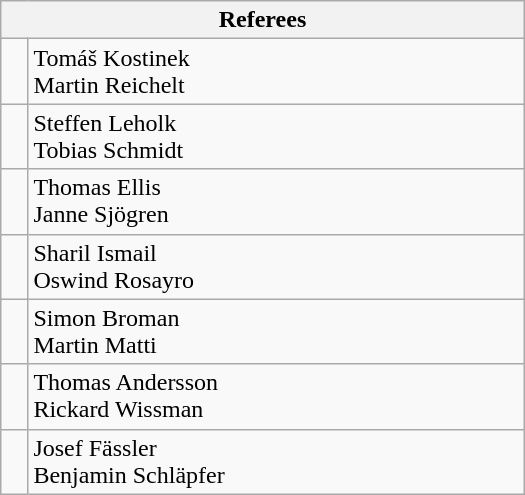<table class="wikitable" style="width: 350px;">
<tr>
<th colspan="2">Referees</th>
</tr>
<tr>
<td></td>
<td>Tomáš Kostinek<br>Martin Reichelt</td>
</tr>
<tr>
<td></td>
<td>Steffen Leholk<br>Tobias Schmidt</td>
</tr>
<tr>
<td></td>
<td>Thomas Ellis<br>Janne Sjögren</td>
</tr>
<tr>
<td></td>
<td>Sharil Ismail<br>Oswind Rosayro</td>
</tr>
<tr>
<td></td>
<td>Simon Broman<br>Martin Matti</td>
</tr>
<tr>
<td></td>
<td>Thomas Andersson<br>Rickard Wissman</td>
</tr>
<tr>
<td></td>
<td>Josef Fässler<br>Benjamin Schläpfer</td>
</tr>
</table>
